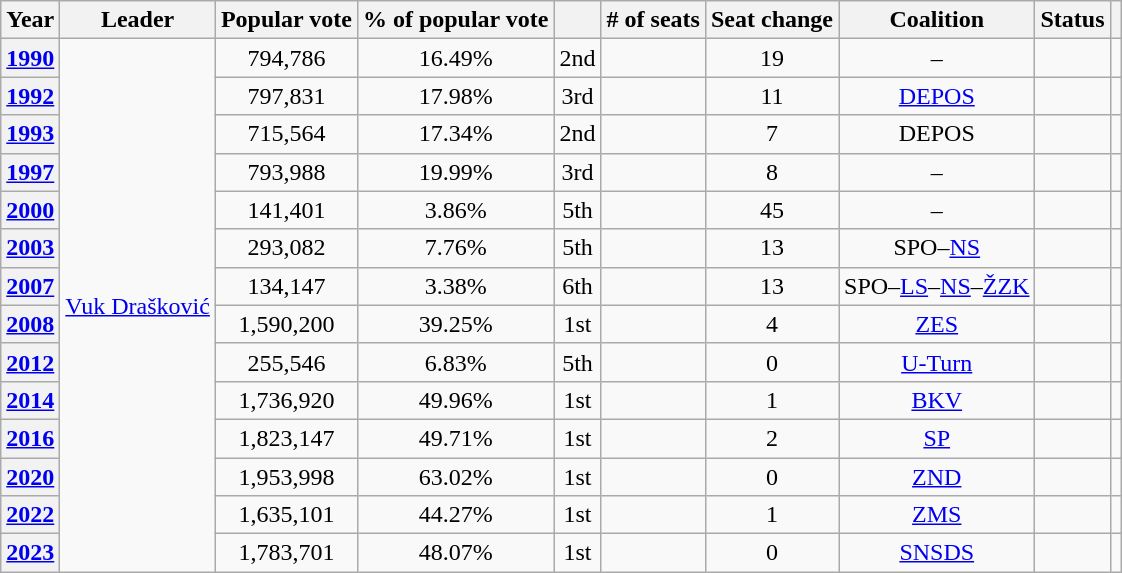<table class="wikitable" style="text-align:center">
<tr>
<th>Year</th>
<th>Leader</th>
<th>Popular vote</th>
<th>% of popular vote</th>
<th></th>
<th># of seats</th>
<th>Seat change</th>
<th>Coalition</th>
<th>Status</th>
<th></th>
</tr>
<tr>
<th><a href='#'>1990</a></th>
<td rowspan="14"><a href='#'>Vuk Drašković</a></td>
<td>794,786</td>
<td>16.49%</td>
<td> 2nd</td>
<td></td>
<td> 19</td>
<td>–</td>
<td></td>
<td></td>
</tr>
<tr>
<th><a href='#'>1992</a></th>
<td>797,831</td>
<td>17.98%</td>
<td> 3rd</td>
<td></td>
<td> 11</td>
<td><a href='#'>DEPOS</a></td>
<td></td>
<td></td>
</tr>
<tr>
<th><a href='#'>1993</a></th>
<td>715,564</td>
<td>17.34%</td>
<td> 2nd</td>
<td></td>
<td> 7</td>
<td>DEPOS</td>
<td></td>
<td></td>
</tr>
<tr>
<th><a href='#'>1997</a></th>
<td>793,988</td>
<td>19.99%</td>
<td> 3rd</td>
<td></td>
<td> 8</td>
<td>–</td>
<td></td>
<td></td>
</tr>
<tr>
<th><a href='#'>2000</a></th>
<td>141,401</td>
<td>3.86%</td>
<td> 5th</td>
<td></td>
<td> 45</td>
<td>–</td>
<td></td>
<td></td>
</tr>
<tr>
<th><a href='#'>2003</a></th>
<td>293,082</td>
<td>7.76%</td>
<td> 5th</td>
<td></td>
<td> 13</td>
<td>SPO–<a href='#'>NS</a></td>
<td></td>
<td></td>
</tr>
<tr>
<th><a href='#'>2007</a></th>
<td>134,147</td>
<td>3.38%</td>
<td> 6th</td>
<td></td>
<td> 13</td>
<td>SPO–<a href='#'>LS</a>–<a href='#'>NS</a>–<a href='#'>ŽZK</a></td>
<td></td>
<td></td>
</tr>
<tr>
<th><a href='#'>2008</a></th>
<td>1,590,200</td>
<td>39.25%</td>
<td> 1st</td>
<td></td>
<td> 4</td>
<td><a href='#'>ZES</a></td>
<td></td>
<td></td>
</tr>
<tr>
<th><a href='#'>2012</a></th>
<td>255,546</td>
<td>6.83%</td>
<td> 5th</td>
<td></td>
<td> 0</td>
<td><a href='#'>U-Turn</a></td>
<td></td>
<td></td>
</tr>
<tr>
<th><a href='#'>2014</a></th>
<td>1,736,920</td>
<td>49.96%</td>
<td> 1st</td>
<td></td>
<td> 1</td>
<td><a href='#'>BKV</a></td>
<td></td>
<td></td>
</tr>
<tr>
<th><a href='#'>2016</a></th>
<td>1,823,147</td>
<td>49.71%</td>
<td> 1st</td>
<td></td>
<td> 2</td>
<td><a href='#'>SP</a></td>
<td></td>
<td></td>
</tr>
<tr>
<th><a href='#'>2020</a></th>
<td>1,953,998</td>
<td>63.02%</td>
<td> 1st</td>
<td></td>
<td> 0</td>
<td><a href='#'>ZND</a></td>
<td></td>
<td></td>
</tr>
<tr>
<th><a href='#'>2022</a></th>
<td>1,635,101</td>
<td>44.27%</td>
<td> 1st</td>
<td></td>
<td> 1</td>
<td><a href='#'>ZMS</a></td>
<td></td>
<td></td>
</tr>
<tr>
<th><a href='#'>2023</a></th>
<td>1,783,701</td>
<td>48.07%</td>
<td> 1st</td>
<td></td>
<td> 0</td>
<td><a href='#'>SNSDS</a></td>
<td></td>
<td></td>
</tr>
</table>
